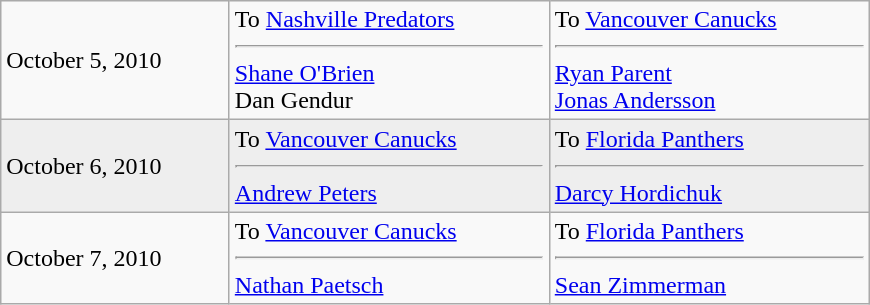<table class="wikitable" style="border:1px solid #999; width:580px;">
<tr>
<td>October 5, 2010</td>
<td valign="top">To <a href='#'>Nashville Predators</a><hr><a href='#'>Shane O'Brien</a><br>Dan Gendur</td>
<td valign="top">To <a href='#'>Vancouver Canucks</a><hr><a href='#'>Ryan Parent</a><br><a href='#'>Jonas Andersson</a></td>
</tr>
<tr bgcolor="eeeeee">
<td>October 6, 2010</td>
<td valign="top">To <a href='#'>Vancouver Canucks</a><hr><a href='#'>Andrew Peters</a></td>
<td valign="top">To <a href='#'>Florida Panthers</a><hr><a href='#'>Darcy Hordichuk</a></td>
</tr>
<tr>
<td>October 7, 2010</td>
<td valign="top">To <a href='#'>Vancouver Canucks</a><hr><a href='#'>Nathan Paetsch</a></td>
<td valign="top">To <a href='#'>Florida Panthers</a><hr><a href='#'>Sean Zimmerman</a></td>
</tr>
</table>
